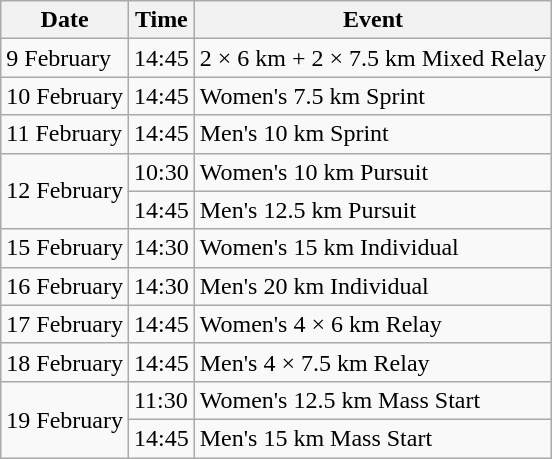<table class="wikitable">
<tr>
<th>Date</th>
<th>Time</th>
<th>Event</th>
</tr>
<tr>
<td>9 February</td>
<td>14:45</td>
<td>2 × 6 km + 2 × 7.5 km Mixed Relay</td>
</tr>
<tr>
<td>10 February</td>
<td>14:45</td>
<td>Women's 7.5 km Sprint</td>
</tr>
<tr>
<td>11 February</td>
<td>14:45</td>
<td>Men's 10 km Sprint</td>
</tr>
<tr>
<td rowspan=2>12 February</td>
<td>10:30</td>
<td>Women's 10 km Pursuit</td>
</tr>
<tr>
<td>14:45</td>
<td>Men's 12.5 km Pursuit</td>
</tr>
<tr>
<td>15 February</td>
<td>14:30</td>
<td>Women's 15 km Individual</td>
</tr>
<tr>
<td>16 February</td>
<td>14:30</td>
<td>Men's 20 km Individual</td>
</tr>
<tr>
<td>17 February</td>
<td>14:45</td>
<td>Women's 4 × 6 km Relay</td>
</tr>
<tr>
<td>18 February</td>
<td>14:45</td>
<td>Men's 4 × 7.5 km Relay</td>
</tr>
<tr>
<td rowspan=2>19 February</td>
<td>11:30</td>
<td>Women's 12.5 km Mass Start</td>
</tr>
<tr>
<td>14:45</td>
<td>Men's 15 km Mass Start</td>
</tr>
</table>
